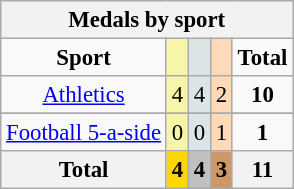<table class="wikitable" style="font-size:95%">
<tr style="background:#efefef;">
<th colspan=5>Medals by sport</th>
</tr>
<tr style="text-align:center;">
<td><strong>Sport</strong></td>
<td bgcolor=#f7f6a8></td>
<td bgcolor=#dce5e5></td>
<td bgcolor=#ffdab9></td>
<td><strong>Total</strong></td>
</tr>
<tr style="text-align:center;">
<td><a href='#'>Athletics</a></td>
<td style="background:#F7F6A8;">4</td>
<td style="background:#DCE5E5;">4</td>
<td style="background:#FFDAB9;">2</td>
<td><strong>10</strong></td>
</tr>
<tr>
</tr>
<tr style="text-align:center;">
<td><a href='#'>Football 5-a-side</a></td>
<td style="background:#F7F6A8;">0</td>
<td style="background:#DCE5E5;">0</td>
<td style="background:#FFDAB9;">1</td>
<td><strong>1</strong></td>
</tr>
<tr>
<th>Total</th>
<th style="background:gold;">4</th>
<th style="background:silver;">4</th>
<th style="background:#c96;">3</th>
<th>11</th>
</tr>
</table>
